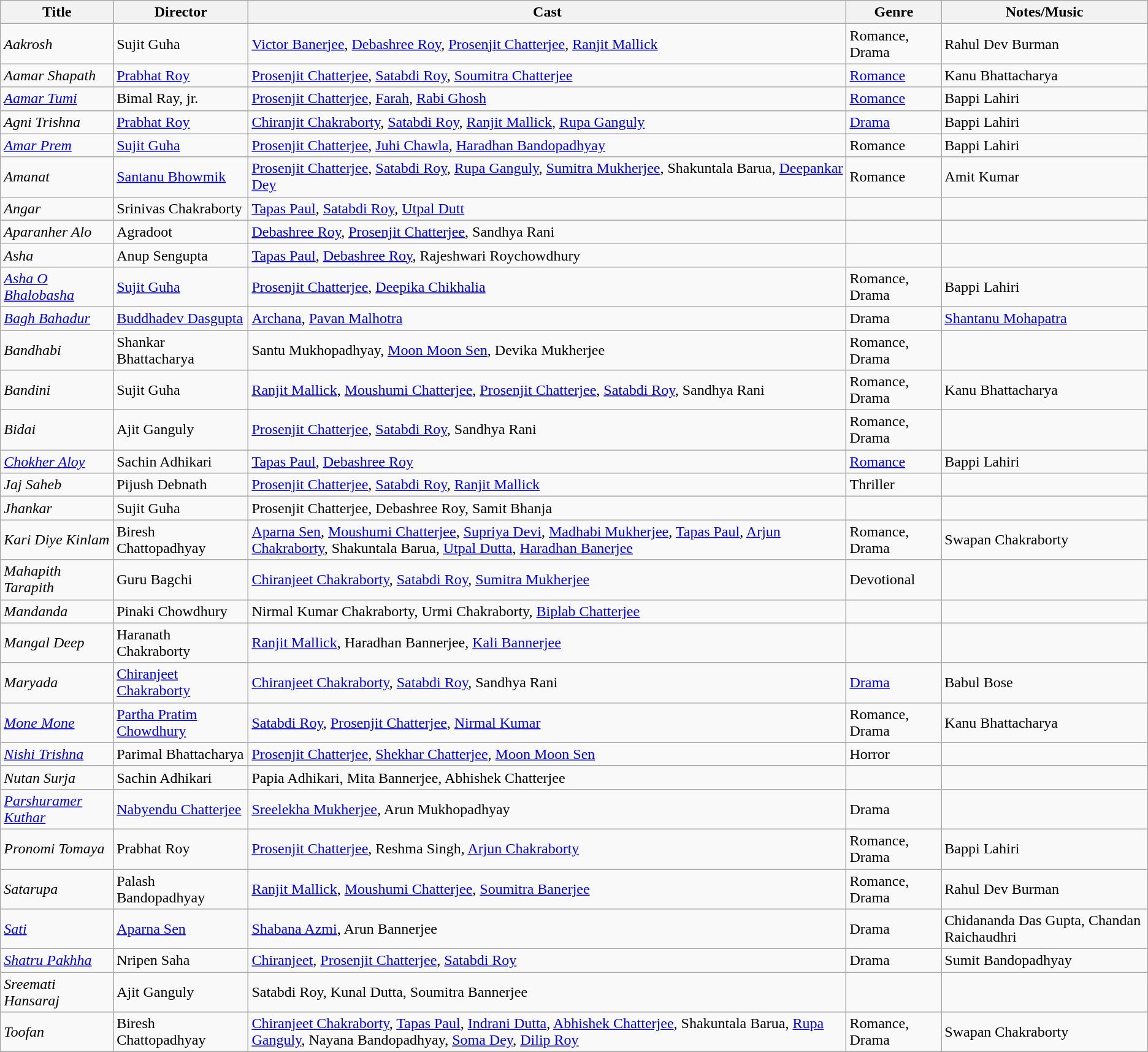<table class="wikitable sortable" border="0">
<tr>
<th>Title</th>
<th>Director</th>
<th>Cast</th>
<th>Genre</th>
<th>Notes/Music</th>
</tr>
<tr>
<td><em>Aakrosh</em></td>
<td>Sujit Guha</td>
<td><a href='#'>Victor Banerjee</a>, <a href='#'>Debashree Roy</a>, <a href='#'>Prosenjit Chatterjee</a>, <a href='#'>Ranjit Mallick</a></td>
<td>Romance, Drama</td>
<td>Rahul Dev Burman</td>
</tr>
<tr>
<td><em>Aamar Shapath</em></td>
<td><a href='#'>Prabhat Roy</a></td>
<td><a href='#'>Prosenjit Chatterjee</a>, <a href='#'>Satabdi Roy</a>, <a href='#'>Soumitra Chatterjee</a></td>
<td><a href='#'>Romance</a></td>
<td>Kanu Bhattacharya</td>
</tr>
<tr>
<td><em><a href='#'>Aamar Tumi</a></em></td>
<td>Bimal Ray, jr.</td>
<td><a href='#'>Prosenjit Chatterjee</a>, <a href='#'>Farah</a>, <a href='#'>Rabi Ghosh</a></td>
<td><a href='#'>Romance</a></td>
<td>Bappi Lahiri</td>
</tr>
<tr>
<td><em>Agni Trishna</em></td>
<td><a href='#'>Prabhat Roy</a></td>
<td><a href='#'>Chiranjit Chakraborty</a>, <a href='#'>Satabdi Roy</a>, <a href='#'>Ranjit Mallick</a>, <a href='#'>Rupa Ganguly</a></td>
<td><a href='#'>Drama</a></td>
<td>Bappi Lahiri</td>
</tr>
<tr>
<td><em><a href='#'>Amar Prem</a></em></td>
<td><a href='#'>Sujit Guha</a></td>
<td><a href='#'>Prosenjit Chatterjee</a>, <a href='#'>Juhi Chawla</a>, <a href='#'>Haradhan Bandopadhyay</a></td>
<td>Romance</td>
<td>Bappi Lahiri</td>
</tr>
<tr>
<td><em>Amanat</em></td>
<td><a href='#'>Santanu Bhowmik</a></td>
<td><a href='#'>Prosenjit Chatterjee</a>, <a href='#'>Satabdi Roy</a>, <a href='#'>Rupa Ganguly</a>, <a href='#'>Sumitra Mukherjee</a>, Shakuntala Barua, <a href='#'>Deepankar Dey</a></td>
<td>Romance</td>
<td>Amit Kumar</td>
</tr>
<tr>
<td><em>Angar</em></td>
<td>Srinivas Chakraborty</td>
<td><a href='#'>Tapas Paul</a>, <a href='#'>Satabdi Roy</a>, <a href='#'>Utpal Dutt</a></td>
<td></td>
<td></td>
</tr>
<tr>
<td><em>Aparanher Alo</em></td>
<td>Agradoot</td>
<td><a href='#'>Debashree Roy</a>, <a href='#'>Prosenjit Chatterjee</a>, Sandhya Rani</td>
<td></td>
<td></td>
</tr>
<tr>
<td><em>Asha</em></td>
<td>Anup Sengupta</td>
<td><a href='#'>Tapas Paul</a>, <a href='#'>Debashree Roy</a>, Rajeshwari Roychowdhury</td>
<td></td>
<td></td>
</tr>
<tr>
<td><em><a href='#'>Asha O Bhalobasha</a></em></td>
<td><a href='#'>Sujit Guha</a></td>
<td><a href='#'>Prosenjit Chatterjee</a>, <a href='#'>Deepika Chikhalia</a></td>
<td>Romance, Drama</td>
<td>Bappi Lahiri</td>
</tr>
<tr>
<td><em><a href='#'>Bagh Bahadur</a></em></td>
<td><a href='#'>Buddhadev Dasgupta</a></td>
<td><a href='#'>Archana</a>, <a href='#'>Pavan Malhotra</a></td>
<td>Drama</td>
<td><a href='#'>Shantanu Mohapatra</a></td>
</tr>
<tr>
<td><em>Bandhabi</em></td>
<td>Shankar Bhattacharya</td>
<td>Santu Mukhopadhyay, <a href='#'>Moon Moon Sen</a>, Devika Mukherjee</td>
<td>Romance, Drama</td>
<td></td>
</tr>
<tr>
<td><em>Bandini</em></td>
<td>Sujit Guha</td>
<td><a href='#'>Ranjit Mallick</a>, <a href='#'>Moushumi Chatterjee</a>, <a href='#'>Prosenjit Chatterjee</a>, <a href='#'>Satabdi Roy</a>, Sandhya Rani</td>
<td>Romance, Drama</td>
<td>Kanu Bhattacharya</td>
</tr>
<tr>
<td><em>Bidai</em></td>
<td>Ajit Ganguly</td>
<td><a href='#'>Prosenjit Chatterjee</a>, <a href='#'>Satabdi Roy</a>, Sandhya Rani</td>
<td>Romance, Drama</td>
<td></td>
</tr>
<tr>
<td><em><a href='#'>Chokher Aloy</a></em></td>
<td>Sachin Adhikari</td>
<td><a href='#'>Tapas Paul</a>, <a href='#'>Debashree Roy</a></td>
<td><a href='#'>Romance</a></td>
<td>Bappi Lahiri</td>
</tr>
<tr>
<td><em>Jaj Saheb</em></td>
<td>Pijush Debnath</td>
<td><a href='#'>Prosenjit Chatterjee</a>, <a href='#'>Satabdi Roy</a>, <a href='#'>Ranjit Mallick</a></td>
<td>Thriller</td>
<td></td>
</tr>
<tr>
<td><em>Jhankar</em></td>
<td>Sujit Guha</td>
<td>Prosenjit Chatterjee, Debashree Roy, Samit Bhanja</td>
<td></td>
<td></td>
</tr>
<tr>
<td><em>Kari Diye Kinlam</em></td>
<td>Biresh Chattopadhyay</td>
<td><a href='#'>Aparna Sen</a>, <a href='#'>Moushumi Chatterjee</a>, <a href='#'>Supriya Devi</a>, <a href='#'>Madhabi Mukherjee</a>, <a href='#'>Tapas Paul</a>, <a href='#'>Arjun Chakraborty</a>, Shakuntala Barua, <a href='#'>Utpal Dutta</a>, <a href='#'>Haradhan Banerjee</a></td>
<td>Romance, Drama</td>
<td>Swapan Chakraborty</td>
</tr>
<tr>
<td><em>Mahapith Tarapith</em></td>
<td>Guru Bagchi</td>
<td><a href='#'>Chiranjeet Chakraborty</a>, <a href='#'>Satabdi Roy</a>, <a href='#'>Sumitra Mukherjee</a></td>
<td>Devotional</td>
<td></td>
</tr>
<tr>
<td><em>Mandanda</em></td>
<td>Pinaki Chowdhury</td>
<td>Nirmal Kumar Chakraborty, Urmi Chakraborty, <a href='#'>Biplab Chatterjee</a></td>
<td></td>
<td></td>
</tr>
<tr>
<td><em>Mangal Deep</em></td>
<td>Haranath Chakraborty</td>
<td><a href='#'>Ranjit Mallick</a>, Haradhan Bannerjee, <a href='#'>Kali Bannerjee</a></td>
<td></td>
<td></td>
</tr>
<tr>
<td><em>Maryada</em></td>
<td><a href='#'>Chiranjeet Chakraborty</a></td>
<td><a href='#'>Chiranjeet Chakraborty</a>, <a href='#'>Satabdi Roy</a>, Sandhya Rani</td>
<td><a href='#'>Drama</a></td>
<td>Babul Bose</td>
</tr>
<tr>
<td><em><a href='#'>Mone Mone</a></em></td>
<td><a href='#'>Partha Pratim Chowdhury</a></td>
<td><a href='#'>Satabdi Roy</a>, <a href='#'>Prosenjit Chatterjee</a>, <a href='#'>Nirmal Kumar</a></td>
<td>Romance, Drama</td>
<td>Kanu Bhattacharya</td>
</tr>
<tr>
<td><em><a href='#'>Nishi Trishna</a></em></td>
<td>Parimal Bhattacharya</td>
<td><a href='#'>Prosenjit Chatterjee</a>, <a href='#'>Shekhar Chatterjee</a>, <a href='#'>Moon Moon Sen</a></td>
<td>Horror</td>
<td></td>
</tr>
<tr>
<td><em>Nutan Surja</em></td>
<td>Sachin Adhikari</td>
<td>Papia Adhikari, Mita Bannerjee, Abhishek Chatterjee</td>
<td></td>
<td></td>
</tr>
<tr>
<td><em><a href='#'>Parshuramer Kuthar</a></em></td>
<td><a href='#'>Nabyendu Chatterjee</a></td>
<td><a href='#'>Sreelekha Mukherjee</a>, Arun Mukhopadhyay</td>
<td>Drama</td>
<td></td>
</tr>
<tr>
<td><em>Pronomi Tomaya</em></td>
<td>Prabhat Roy</td>
<td><a href='#'>Prosenjit Chatterjee</a>, Reshma Singh, <a href='#'>Arjun Chakraborty</a></td>
<td>Romance, Drama</td>
<td>Bappi Lahiri</td>
</tr>
<tr>
<td><em>Satarupa</em></td>
<td>Palash Bandopadhyay</td>
<td><a href='#'>Ranjit Mallick</a>, <a href='#'>Moushumi Chatterjee</a>, <a href='#'>Soumitra Banerjee</a></td>
<td>Romance, Drama</td>
<td>Rahul Dev Burman</td>
</tr>
<tr>
<td><em><a href='#'>Sati</a></em></td>
<td><a href='#'>Aparna Sen</a></td>
<td><a href='#'>Shabana Azmi</a>, Arun Bannerjee</td>
<td>Drama</td>
<td>Chidananda Das Gupta, Chandan Raichaudhri</td>
</tr>
<tr>
<td><em><a href='#'>Shatru Pakhha</a></em></td>
<td>Nripen Saha</td>
<td><a href='#'>Chiranjeet</a>, <a href='#'>Prosenjit Chatterjee</a>, <a href='#'>Satabdi Roy</a></td>
<td>Drama</td>
<td>Sumit Bandopadhyay</td>
</tr>
<tr>
<td><em>Sreemati Hansaraj</em></td>
<td>Ajit Ganguly</td>
<td>Satabdi Roy, Kunal Dutta, Soumitra Bannerjee</td>
<td></td>
<td></td>
</tr>
<tr>
<td><em>Toofan</em></td>
<td>Biresh Chattopadhyay</td>
<td><a href='#'>Chiranjeet Chakraborty</a>, <a href='#'>Tapas Paul</a>, <a href='#'>Indrani Dutta</a>, <a href='#'>Abhishek Chatterjee</a>, Shakuntala Barua, <a href='#'>Rupa Ganguly</a>, Nayana Bandopadhyay, <a href='#'>Soma Dey</a>, <a href='#'>Dilip Roy</a></td>
<td>Romance, Drama</td>
<td>Swapan Chakraborty</td>
</tr>
<tr>
</tr>
</table>
